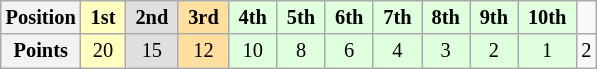<table class="wikitable" style="font-size:85%; text-align:center">
<tr>
<th>Position</th>
<td style="background:#ffffbf;"> <strong>1st</strong> </td>
<td style="background:#dfdfdf;"> <strong>2nd</strong> </td>
<td style="background:#ffdf9f;"> <strong>3rd</strong> </td>
<td style="background:#dfffdf;"> <strong>4th</strong> </td>
<td style="background:#dfffdf;"> <strong>5th</strong> </td>
<td style="background:#dfffdf;"> <strong>6th</strong> </td>
<td style="background:#dfffdf;"> <strong>7th</strong> </td>
<td style="background:#dfffdf;"> <strong>8th</strong> </td>
<td style="background:#dfffdf;"> <strong>9th</strong> </td>
<td style="background:#dfffdf;"> <strong>10th</strong> </td>
<td>  </td>
</tr>
<tr>
<th>Points</th>
<td style="background:#ffffbf;">20</td>
<td style="background:#dfdfdf;">15</td>
<td style="background:#ffdf9f;">12</td>
<td style="background:#dfffdf;">10</td>
<td style="background:#dfffdf;">8</td>
<td style="background:#dfffdf;">6</td>
<td style="background:#dfffdf;">4</td>
<td style="background:#dfffdf;">3</td>
<td style="background:#dfffdf;">2</td>
<td style="background:#dfffdf;">1</td>
<td>2</td>
</tr>
</table>
